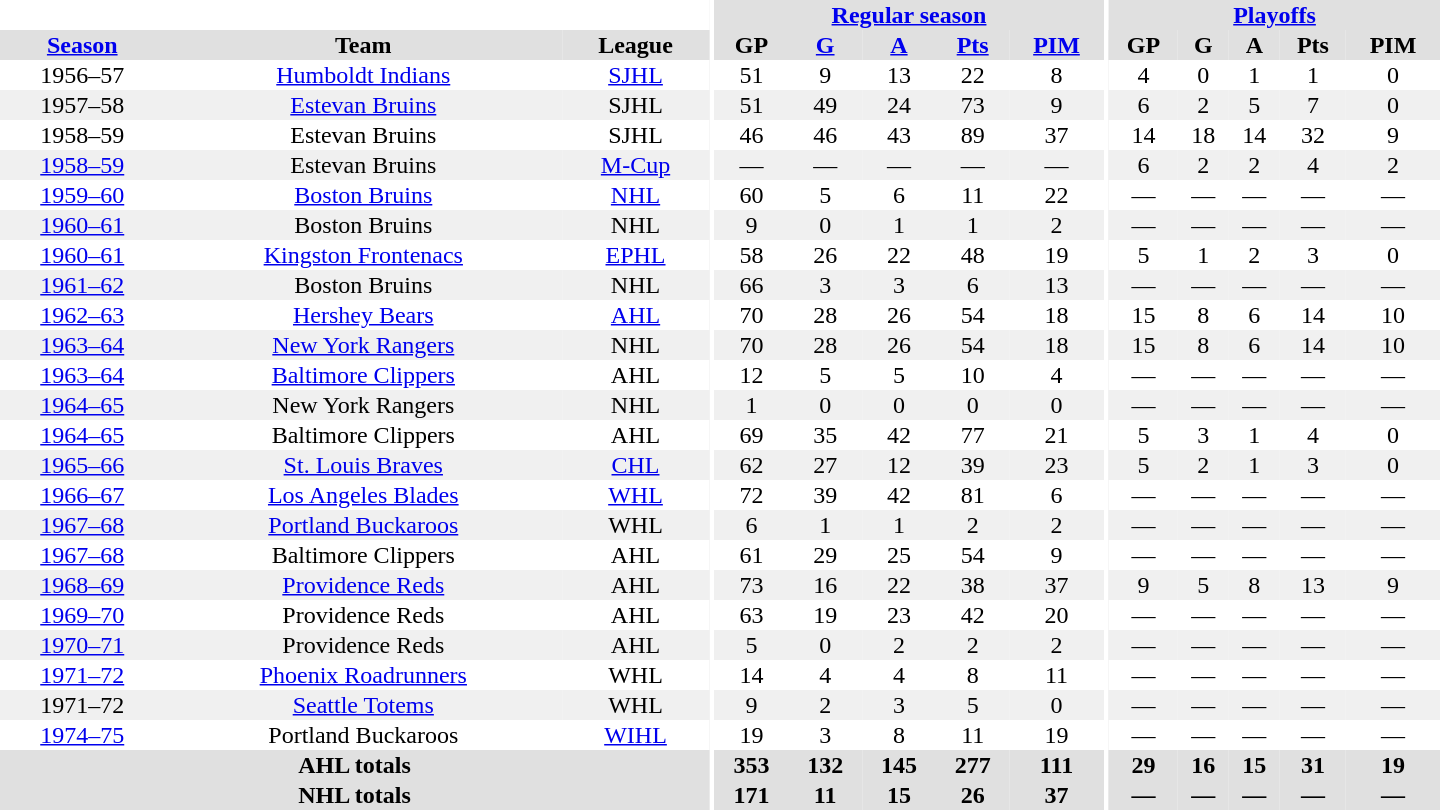<table border="0" cellpadding="1" cellspacing="0" style="text-align:center; width:60em">
<tr bgcolor="#e0e0e0">
<th colspan="3" bgcolor="#ffffff"></th>
<th rowspan="100" bgcolor="#ffffff"></th>
<th colspan="5"><a href='#'>Regular season</a></th>
<th rowspan="100" bgcolor="#ffffff"></th>
<th colspan="5"><a href='#'>Playoffs</a></th>
</tr>
<tr bgcolor="#e0e0e0">
<th><a href='#'>Season</a></th>
<th>Team</th>
<th>League</th>
<th>GP</th>
<th><a href='#'>G</a></th>
<th><a href='#'>A</a></th>
<th><a href='#'>Pts</a></th>
<th><a href='#'>PIM</a></th>
<th>GP</th>
<th>G</th>
<th>A</th>
<th>Pts</th>
<th>PIM</th>
</tr>
<tr>
<td>1956–57</td>
<td><a href='#'>Humboldt Indians</a></td>
<td><a href='#'>SJHL</a></td>
<td>51</td>
<td>9</td>
<td>13</td>
<td>22</td>
<td>8</td>
<td>4</td>
<td>0</td>
<td>1</td>
<td>1</td>
<td>0</td>
</tr>
<tr bgcolor="#f0f0f0">
<td>1957–58</td>
<td><a href='#'>Estevan Bruins</a></td>
<td>SJHL</td>
<td>51</td>
<td>49</td>
<td>24</td>
<td>73</td>
<td>9</td>
<td>6</td>
<td>2</td>
<td>5</td>
<td>7</td>
<td>0</td>
</tr>
<tr>
<td>1958–59</td>
<td>Estevan Bruins</td>
<td>SJHL</td>
<td>46</td>
<td>46</td>
<td>43</td>
<td>89</td>
<td>37</td>
<td>14</td>
<td>18</td>
<td>14</td>
<td>32</td>
<td>9</td>
</tr>
<tr bgcolor="#f0f0f0">
<td><a href='#'>1958–59</a></td>
<td>Estevan Bruins</td>
<td><a href='#'>M-Cup</a></td>
<td>—</td>
<td>—</td>
<td>—</td>
<td>—</td>
<td>—</td>
<td>6</td>
<td>2</td>
<td>2</td>
<td>4</td>
<td>2</td>
</tr>
<tr>
<td><a href='#'>1959–60</a></td>
<td><a href='#'>Boston Bruins</a></td>
<td><a href='#'>NHL</a></td>
<td>60</td>
<td>5</td>
<td>6</td>
<td>11</td>
<td>22</td>
<td>—</td>
<td>—</td>
<td>—</td>
<td>—</td>
<td>—</td>
</tr>
<tr bgcolor="#f0f0f0">
<td><a href='#'>1960–61</a></td>
<td>Boston Bruins</td>
<td>NHL</td>
<td>9</td>
<td>0</td>
<td>1</td>
<td>1</td>
<td>2</td>
<td>—</td>
<td>—</td>
<td>—</td>
<td>—</td>
<td>—</td>
</tr>
<tr>
<td><a href='#'>1960–61</a></td>
<td><a href='#'>Kingston Frontenacs</a></td>
<td><a href='#'>EPHL</a></td>
<td>58</td>
<td>26</td>
<td>22</td>
<td>48</td>
<td>19</td>
<td>5</td>
<td>1</td>
<td>2</td>
<td>3</td>
<td>0</td>
</tr>
<tr bgcolor="#f0f0f0">
<td><a href='#'>1961–62</a></td>
<td>Boston Bruins</td>
<td>NHL</td>
<td>66</td>
<td>3</td>
<td>3</td>
<td>6</td>
<td>13</td>
<td>—</td>
<td>—</td>
<td>—</td>
<td>—</td>
<td>—</td>
</tr>
<tr>
<td><a href='#'>1962–63</a></td>
<td><a href='#'>Hershey Bears</a></td>
<td><a href='#'>AHL</a></td>
<td>70</td>
<td>28</td>
<td>26</td>
<td>54</td>
<td>18</td>
<td>15</td>
<td>8</td>
<td>6</td>
<td>14</td>
<td>10</td>
</tr>
<tr bgcolor="#f0f0f0">
<td><a href='#'>1963–64</a></td>
<td><a href='#'>New York Rangers</a></td>
<td>NHL</td>
<td>70</td>
<td>28</td>
<td>26</td>
<td>54</td>
<td>18</td>
<td>15</td>
<td>8</td>
<td>6</td>
<td>14</td>
<td>10</td>
</tr>
<tr>
<td><a href='#'>1963–64</a></td>
<td><a href='#'>Baltimore Clippers</a></td>
<td>AHL</td>
<td>12</td>
<td>5</td>
<td>5</td>
<td>10</td>
<td>4</td>
<td>—</td>
<td>—</td>
<td>—</td>
<td>—</td>
<td>—</td>
</tr>
<tr bgcolor="#f0f0f0">
<td><a href='#'>1964–65</a></td>
<td>New York Rangers</td>
<td>NHL</td>
<td>1</td>
<td>0</td>
<td>0</td>
<td>0</td>
<td>0</td>
<td>—</td>
<td>—</td>
<td>—</td>
<td>—</td>
<td>—</td>
</tr>
<tr>
<td><a href='#'>1964–65</a></td>
<td>Baltimore Clippers</td>
<td>AHL</td>
<td>69</td>
<td>35</td>
<td>42</td>
<td>77</td>
<td>21</td>
<td>5</td>
<td>3</td>
<td>1</td>
<td>4</td>
<td>0</td>
</tr>
<tr bgcolor="#f0f0f0">
<td><a href='#'>1965–66</a></td>
<td><a href='#'>St. Louis Braves</a></td>
<td><a href='#'>CHL</a></td>
<td>62</td>
<td>27</td>
<td>12</td>
<td>39</td>
<td>23</td>
<td>5</td>
<td>2</td>
<td>1</td>
<td>3</td>
<td>0</td>
</tr>
<tr>
<td><a href='#'>1966–67</a></td>
<td><a href='#'>Los Angeles Blades</a></td>
<td><a href='#'>WHL</a></td>
<td>72</td>
<td>39</td>
<td>42</td>
<td>81</td>
<td>6</td>
<td>—</td>
<td>—</td>
<td>—</td>
<td>—</td>
<td>—</td>
</tr>
<tr bgcolor="#f0f0f0">
<td><a href='#'>1967–68</a></td>
<td><a href='#'>Portland Buckaroos</a></td>
<td>WHL</td>
<td>6</td>
<td>1</td>
<td>1</td>
<td>2</td>
<td>2</td>
<td>—</td>
<td>—</td>
<td>—</td>
<td>—</td>
<td>—</td>
</tr>
<tr>
<td><a href='#'>1967–68</a></td>
<td>Baltimore Clippers</td>
<td>AHL</td>
<td>61</td>
<td>29</td>
<td>25</td>
<td>54</td>
<td>9</td>
<td>—</td>
<td>—</td>
<td>—</td>
<td>—</td>
<td>—</td>
</tr>
<tr bgcolor="#f0f0f0">
<td><a href='#'>1968–69</a></td>
<td><a href='#'>Providence Reds</a></td>
<td>AHL</td>
<td>73</td>
<td>16</td>
<td>22</td>
<td>38</td>
<td>37</td>
<td>9</td>
<td>5</td>
<td>8</td>
<td>13</td>
<td>9</td>
</tr>
<tr>
<td><a href='#'>1969–70</a></td>
<td>Providence Reds</td>
<td>AHL</td>
<td>63</td>
<td>19</td>
<td>23</td>
<td>42</td>
<td>20</td>
<td>—</td>
<td>—</td>
<td>—</td>
<td>—</td>
<td>—</td>
</tr>
<tr bgcolor="#f0f0f0">
<td><a href='#'>1970–71</a></td>
<td>Providence Reds</td>
<td>AHL</td>
<td>5</td>
<td>0</td>
<td>2</td>
<td>2</td>
<td>2</td>
<td>—</td>
<td>—</td>
<td>—</td>
<td>—</td>
<td>—</td>
</tr>
<tr>
<td><a href='#'>1971–72</a></td>
<td><a href='#'>Phoenix Roadrunners</a></td>
<td>WHL</td>
<td>14</td>
<td>4</td>
<td>4</td>
<td>8</td>
<td>11</td>
<td>—</td>
<td>—</td>
<td>—</td>
<td>—</td>
<td>—</td>
</tr>
<tr bgcolor="#f0f0f0">
<td>1971–72</td>
<td><a href='#'>Seattle Totems</a></td>
<td>WHL</td>
<td>9</td>
<td>2</td>
<td>3</td>
<td>5</td>
<td>0</td>
<td>—</td>
<td>—</td>
<td>—</td>
<td>—</td>
<td>—</td>
</tr>
<tr>
<td><a href='#'>1974–75</a></td>
<td>Portland Buckaroos</td>
<td><a href='#'>WIHL</a></td>
<td>19</td>
<td>3</td>
<td>8</td>
<td>11</td>
<td>19</td>
<td>—</td>
<td>—</td>
<td>—</td>
<td>—</td>
<td>—</td>
</tr>
<tr bgcolor="#e0e0e0">
<th colspan="3">AHL totals</th>
<th>353</th>
<th>132</th>
<th>145</th>
<th>277</th>
<th>111</th>
<th>29</th>
<th>16</th>
<th>15</th>
<th>31</th>
<th>19</th>
</tr>
<tr bgcolor="#e0e0e0">
<th colspan="3">NHL totals</th>
<th>171</th>
<th>11</th>
<th>15</th>
<th>26</th>
<th>37</th>
<th>—</th>
<th>—</th>
<th>—</th>
<th>—</th>
<th>—</th>
</tr>
</table>
